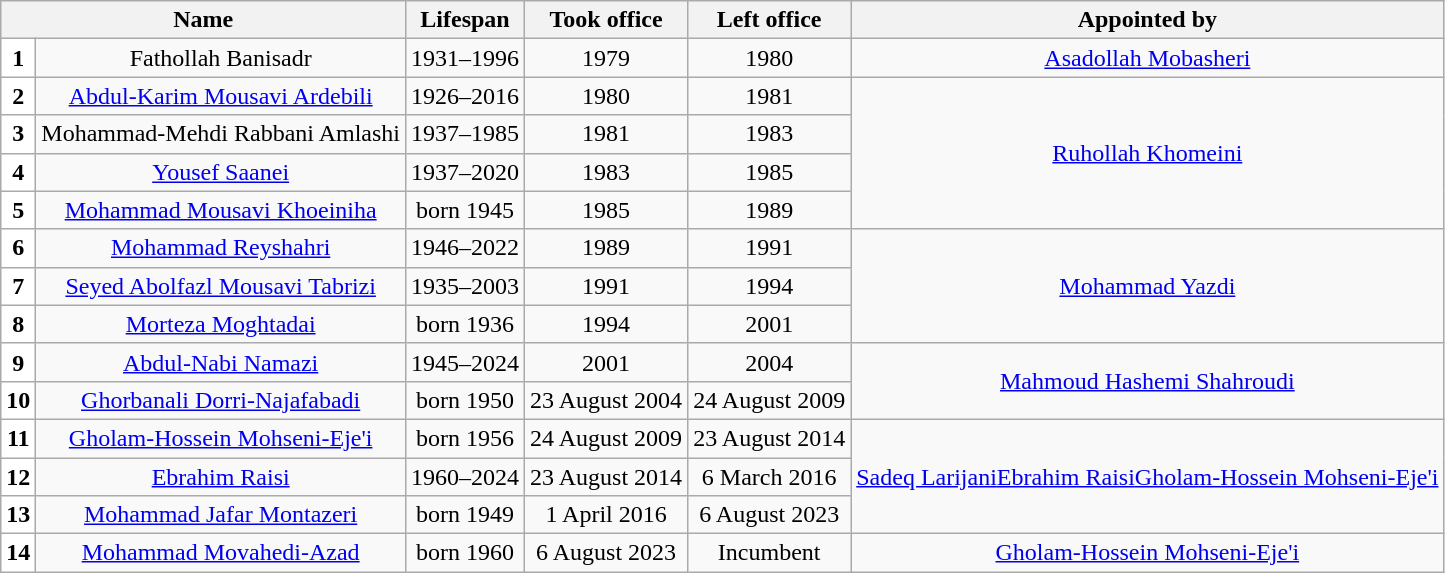<table class="wikitable" style="text-align:center">
<tr>
<th colspan=2>Name</th>
<th>Lifespan</th>
<th>Took office</th>
<th>Left office</th>
<th>Appointed by</th>
</tr>
<tr>
<th style="background-color:White">1</th>
<td>Fathollah Banisadr</td>
<td>1931–1996</td>
<td>1979</td>
<td>1980</td>
<td><a href='#'>Asadollah Mobasheri</a></td>
</tr>
<tr>
<th style="background-color:White">2</th>
<td><a href='#'>Abdul-Karim Mousavi Ardebili</a></td>
<td>1926–2016</td>
<td>1980</td>
<td>1981</td>
<td rowspan=4><a href='#'>Ruhollah Khomeini</a></td>
</tr>
<tr>
<th style="background-color:White">3</th>
<td>Mohammad-Mehdi Rabbani Amlashi</td>
<td>1937–1985</td>
<td>1981</td>
<td>1983</td>
</tr>
<tr>
<th style="background-color:White">4</th>
<td><a href='#'>Yousef Saanei</a></td>
<td>1937–2020</td>
<td>1983</td>
<td>1985</td>
</tr>
<tr>
<th style="background-color:White">5</th>
<td><a href='#'>Mohammad Mousavi Khoeiniha</a></td>
<td>born 1945</td>
<td>1985</td>
<td>1989</td>
</tr>
<tr>
<th style="background-color:White">6</th>
<td><a href='#'>Mohammad Reyshahri</a></td>
<td>1946–2022</td>
<td>1989</td>
<td>1991</td>
<td rowspan=3><a href='#'>Mohammad Yazdi</a></td>
</tr>
<tr>
<th style="background-color:White">7</th>
<td><a href='#'>Seyed Abolfazl Mousavi Tabrizi</a></td>
<td>1935–2003</td>
<td>1991</td>
<td>1994</td>
</tr>
<tr>
<th style="background-color:White">8</th>
<td><a href='#'>Morteza Moghtadai</a></td>
<td>born 1936</td>
<td>1994</td>
<td>2001</td>
</tr>
<tr>
<th style="background-color:White">9</th>
<td><a href='#'>Abdul-Nabi Namazi</a></td>
<td>1945–2024</td>
<td>2001</td>
<td>2004</td>
<td rowspan=2><a href='#'>Mahmoud Hashemi Shahroudi</a></td>
</tr>
<tr>
<th style="background-color: White">10</th>
<td><a href='#'>Ghorbanali Dorri-Najafabadi</a></td>
<td>born 1950</td>
<td>23 August 2004</td>
<td>24 August 2009</td>
</tr>
<tr>
<th style="background-color: White">11</th>
<td><a href='#'>Gholam-Hossein Mohseni-Eje'i</a></td>
<td>born 1956</td>
<td>24 August 2009</td>
<td>23 August 2014</td>
<td rowspan=3><a href='#'>Sadeq Larijani</a><a href='#'>Ebrahim Raisi</a><a href='#'>Gholam-Hossein Mohseni-Eje'i</a></td>
</tr>
<tr>
<th style="background-color: White">12</th>
<td><a href='#'>Ebrahim Raisi</a></td>
<td>1960–2024</td>
<td>23 August 2014</td>
<td>6 March 2016</td>
</tr>
<tr>
<th style="background-color: White">13</th>
<td><a href='#'>Mohammad Jafar Montazeri</a></td>
<td>born 1949</td>
<td>1 April 2016</td>
<td>6 August 2023</td>
</tr>
<tr>
<th style="background-color: White">14</th>
<td><a href='#'>Mohammad Movahedi-Azad</a></td>
<td>born 1960</td>
<td>6 August 2023</td>
<td>Incumbent</td>
<td rowspan=1><a href='#'>Gholam-Hossein Mohseni-Eje'i</a></td>
</tr>
</table>
